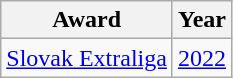<table class="wikitable">
<tr>
<th>Award</th>
<th>Year</th>
</tr>
<tr>
<td><a href='#'>Slovak Extraliga</a></td>
<td><a href='#'>2022</a></td>
</tr>
</table>
